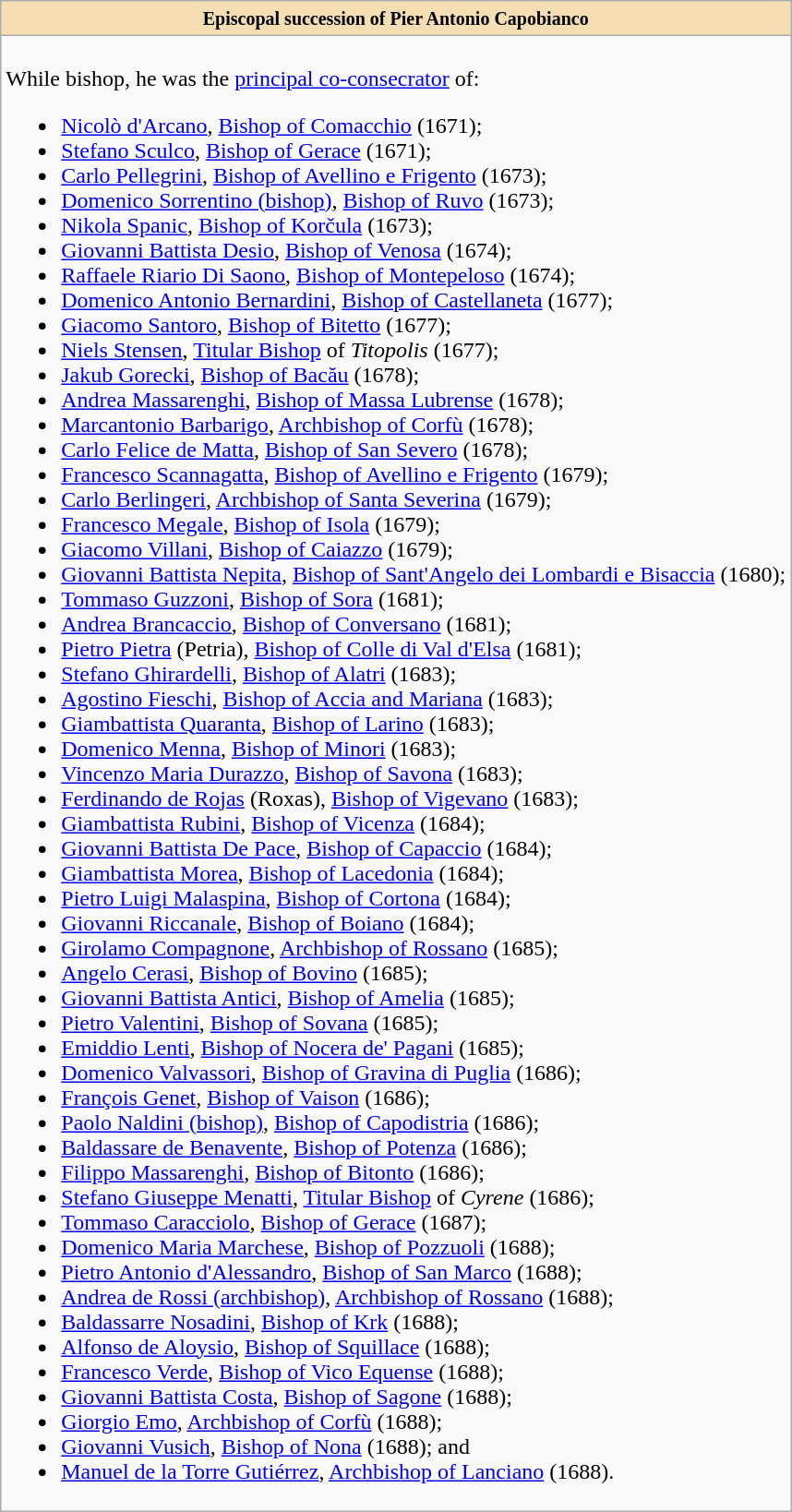<table role="presentation" class="wikitable mw-collapsible mw-collapsed"|>
<tr>
<th style="background:#F5DEB3"><small>Episcopal succession of Pier Antonio Capobianco</small></th>
</tr>
<tr>
<td><br>While bishop, he was the <a href='#'>principal co-consecrator</a> of:<ul><li><a href='#'>Nicolò d'Arcano</a>, <a href='#'>Bishop of Comacchio</a> (1671);</li><li><a href='#'>Stefano Sculco</a>, <a href='#'>Bishop of Gerace</a> (1671);</li><li><a href='#'>Carlo Pellegrini</a>, <a href='#'>Bishop of Avellino e Frigento</a> (1673);</li><li><a href='#'>Domenico Sorrentino (bishop)</a>, <a href='#'>Bishop of Ruvo</a> (1673);</li><li><a href='#'>Nikola Spanic</a>, <a href='#'>Bishop of Korčula</a> (1673);</li><li><a href='#'>Giovanni Battista Desio</a>, <a href='#'>Bishop of Venosa</a> (1674);</li><li><a href='#'>Raffaele Riario Di Saono</a>, <a href='#'>Bishop of Montepeloso</a> (1674);</li><li><a href='#'>Domenico Antonio Bernardini</a>, <a href='#'>Bishop of Castellaneta</a> (1677);</li><li><a href='#'>Giacomo Santoro</a>, <a href='#'>Bishop of Bitetto</a> (1677);</li><li><a href='#'>Niels Stensen</a>, <a href='#'>Titular Bishop</a> of <em>Titopolis</em> (1677);</li><li><a href='#'>Jakub Gorecki</a>, <a href='#'>Bishop of Bacău</a> (1678);</li><li><a href='#'>Andrea Massarenghi</a>, <a href='#'>Bishop of Massa Lubrense</a> (1678);</li><li><a href='#'>Marcantonio Barbarigo</a>, <a href='#'>Archbishop of Corfù</a> (1678);</li><li><a href='#'>Carlo Felice de Matta</a>, <a href='#'>Bishop of San Severo</a> (1678);</li><li><a href='#'>Francesco Scannagatta</a>, <a href='#'>Bishop of Avellino e Frigento</a> (1679);</li><li><a href='#'>Carlo Berlingeri</a>, <a href='#'>Archbishop of Santa Severina</a> (1679);</li><li><a href='#'>Francesco Megale</a>, <a href='#'>Bishop of Isola</a> (1679);</li><li><a href='#'>Giacomo Villani</a>, <a href='#'>Bishop of Caiazzo</a> (1679);</li><li><a href='#'>Giovanni Battista Nepita</a>, <a href='#'>Bishop of Sant'Angelo dei Lombardi e Bisaccia</a> (1680);</li><li><a href='#'>Tommaso Guzzoni</a>, <a href='#'>Bishop of Sora</a> (1681);</li><li><a href='#'>Andrea Brancaccio</a>, <a href='#'>Bishop of Conversano</a> (1681);</li><li><a href='#'>Pietro Pietra</a> (Petria), <a href='#'>Bishop of Colle di Val d'Elsa</a> (1681);</li><li><a href='#'>Stefano Ghirardelli</a>, <a href='#'>Bishop of Alatri</a> (1683);</li><li><a href='#'>Agostino Fieschi</a>, <a href='#'>Bishop of Accia and Mariana</a> (1683);</li><li><a href='#'>Giambattista Quaranta</a>, <a href='#'>Bishop of Larino</a> (1683);</li><li><a href='#'>Domenico Menna</a>, <a href='#'>Bishop of Minori</a> (1683);</li><li><a href='#'>Vincenzo Maria Durazzo</a>, <a href='#'>Bishop of Savona</a> (1683);</li><li><a href='#'>Ferdinando de Rojas</a> (Roxas), <a href='#'>Bishop of Vigevano</a> (1683);</li><li><a href='#'>Giambattista Rubini</a>, <a href='#'>Bishop of Vicenza</a> (1684);</li><li><a href='#'>Giovanni Battista De Pace</a>, <a href='#'>Bishop of Capaccio</a> (1684);</li><li><a href='#'>Giambattista Morea</a>, <a href='#'>Bishop of Lacedonia</a> (1684);</li><li><a href='#'>Pietro Luigi Malaspina</a>, <a href='#'>Bishop of Cortona</a> (1684);</li><li><a href='#'>Giovanni Riccanale</a>, <a href='#'>Bishop of Boiano</a> (1684);</li><li><a href='#'>Girolamo Compagnone</a>, <a href='#'>Archbishop of Rossano</a> (1685);</li><li><a href='#'>Angelo Cerasi</a>, <a href='#'>Bishop of Bovino</a> (1685);</li><li><a href='#'>Giovanni Battista Antici</a>, <a href='#'>Bishop of Amelia</a> (1685);</li><li><a href='#'>Pietro Valentini</a>, <a href='#'>Bishop of Sovana</a> (1685);</li><li><a href='#'>Emiddio Lenti</a>, <a href='#'>Bishop of Nocera de' Pagani</a> (1685);</li><li><a href='#'>Domenico Valvassori</a>, <a href='#'>Bishop of Gravina di Puglia</a> (1686);</li><li><a href='#'>François Genet</a>, <a href='#'>Bishop of Vaison</a> (1686);</li><li><a href='#'>Paolo Naldini (bishop)</a>, <a href='#'>Bishop of Capodistria</a> (1686);</li><li><a href='#'>Baldassare de Benavente</a>, <a href='#'>Bishop of Potenza</a> (1686);</li><li><a href='#'>Filippo Massarenghi</a>, <a href='#'>Bishop of Bitonto</a> (1686);</li><li><a href='#'>Stefano Giuseppe Menatti</a>, <a href='#'>Titular Bishop</a> of <em>Cyrene</em> (1686);</li><li><a href='#'>Tommaso Caracciolo</a>, <a href='#'>Bishop of Gerace</a> (1687);</li><li><a href='#'>Domenico Maria Marchese</a>, <a href='#'>Bishop of Pozzuoli</a> (1688);</li><li><a href='#'>Pietro Antonio d'Alessandro</a>, <a href='#'>Bishop of San Marco</a> (1688);</li><li><a href='#'>Andrea de Rossi (archbishop)</a>, <a href='#'>Archbishop of Rossano</a> (1688);</li><li><a href='#'>Baldassarre Nosadini</a>, <a href='#'>Bishop of Krk</a> (1688);</li><li><a href='#'>Alfonso de Aloysio</a>, <a href='#'>Bishop of Squillace</a> (1688);</li><li><a href='#'>Francesco Verde</a>, <a href='#'>Bishop of Vico Equense</a> (1688);</li><li><a href='#'>Giovanni Battista Costa</a>, <a href='#'>Bishop of Sagone</a> (1688);</li><li><a href='#'>Giorgio Emo</a>, <a href='#'>Archbishop of Corfù</a> (1688);</li><li><a href='#'>Giovanni Vusich</a>, <a href='#'>Bishop of Nona</a> (1688); and</li><li><a href='#'>Manuel de la Torre Gutiérrez</a>, <a href='#'>Archbishop of Lanciano</a> (1688).</li></ul></td>
</tr>
</table>
